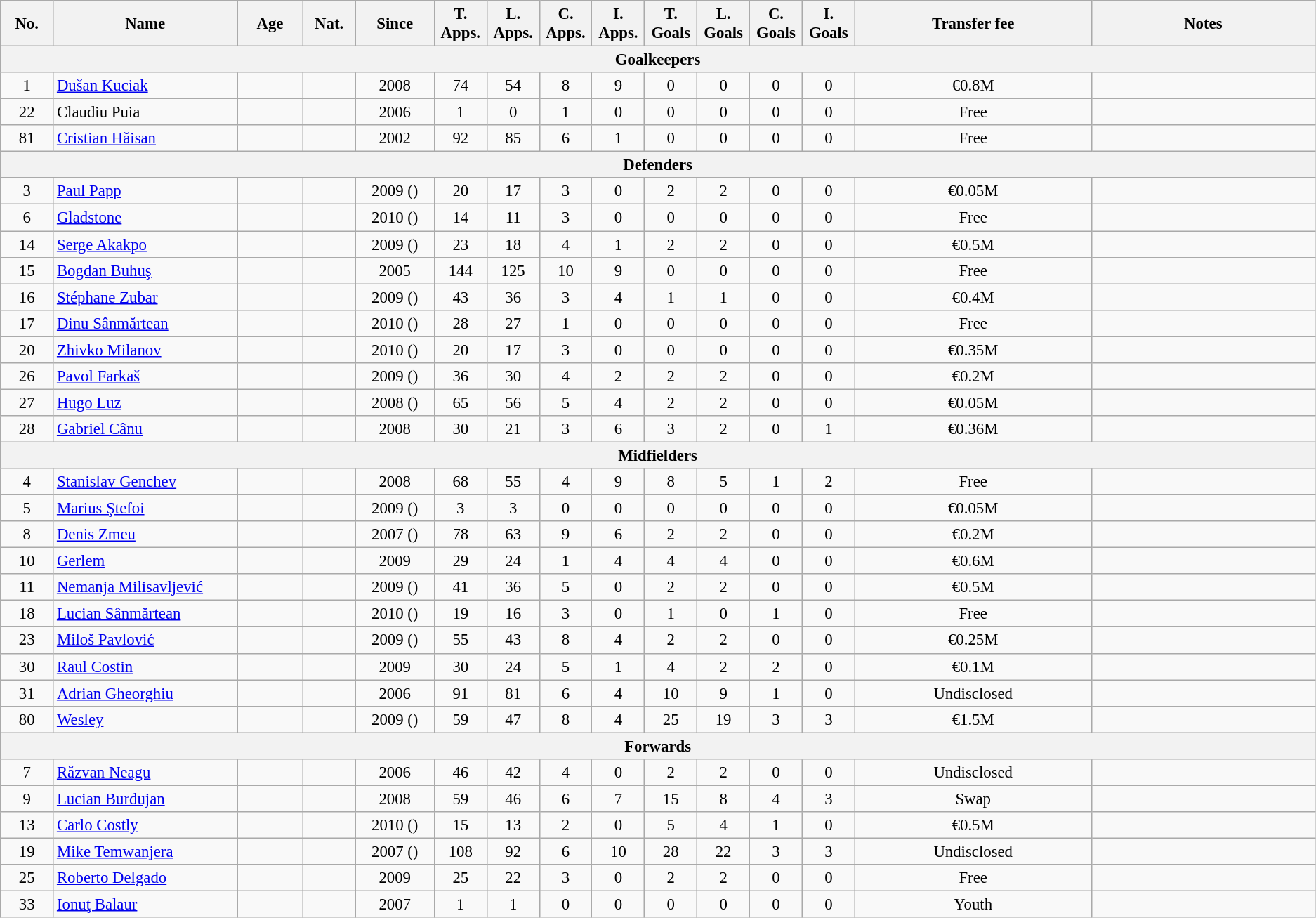<table class="wikitable" style="font-size: 95%; text-align: center;">
<tr>
<th width="4%">No.</th>
<th width="14%">Name</th>
<th width="5%">Age</th>
<th width="4%">Nat.</th>
<th width="6%">Since</th>
<th width=4%>T. Apps.</th>
<th width=4%>L. Apps.</th>
<th width=4%>C. Apps.</th>
<th width=4%>I. Apps.</th>
<th width=4%>T. Goals</th>
<th width=4%>L. Goals</th>
<th width=4%>C. Goals</th>
<th width=4%>I. Goals</th>
<th width="18%">Transfer fee</th>
<th width="17%">Notes</th>
</tr>
<tr>
<th colspan=18>Goalkeepers</th>
</tr>
<tr>
<td>1</td>
<td align=left><a href='#'>Dušan Kuciak</a></td>
<td></td>
<td align=left></td>
<td>2008</td>
<td>74 </td>
<td>54 </td>
<td>8 </td>
<td>9 </td>
<td>0 </td>
<td>0 </td>
<td>0 </td>
<td>0 </td>
<td>€0.8M</td>
<td></td>
</tr>
<tr>
<td>22</td>
<td align=left>Claudiu Puia</td>
<td></td>
<td align=left></td>
<td>2006</td>
<td>1 </td>
<td>0 </td>
<td>1 </td>
<td>0 </td>
<td>0 </td>
<td>0 </td>
<td>0 </td>
<td>0 </td>
<td>Free</td>
<td></td>
</tr>
<tr>
<td>81</td>
<td align=left><a href='#'>Cristian Hăisan</a></td>
<td></td>
<td align=left></td>
<td>2002</td>
<td>92 </td>
<td>85 </td>
<td>6 </td>
<td>1 </td>
<td>0 </td>
<td>0 </td>
<td>0 </td>
<td>0 </td>
<td>Free</td>
<td></td>
</tr>
<tr>
<th colspan=18>Defenders</th>
</tr>
<tr>
<td>3</td>
<td align=left><a href='#'>Paul Papp</a></td>
<td></td>
<td align=left></td>
<td>2009 ()</td>
<td>20 </td>
<td>17 </td>
<td>3 </td>
<td>0 </td>
<td>2 </td>
<td>2 </td>
<td>0 </td>
<td>0 </td>
<td>€0.05M</td>
<td></td>
</tr>
<tr>
<td>6</td>
<td align=left><a href='#'>Gladstone</a></td>
<td></td>
<td align=left></td>
<td>2010 ()</td>
<td>14 </td>
<td>11 </td>
<td>3 </td>
<td>0 </td>
<td>0 </td>
<td>0 </td>
<td>0 </td>
<td>0 </td>
<td>Free</td>
<td></td>
</tr>
<tr>
<td>14</td>
<td align=left><a href='#'>Serge Akakpo</a></td>
<td></td>
<td align=left></td>
<td>2009 ()</td>
<td>23 </td>
<td>18 </td>
<td>4 </td>
<td>1 </td>
<td>2 </td>
<td>2 </td>
<td>0 </td>
<td>0 </td>
<td>€0.5M</td>
<td></td>
</tr>
<tr>
<td>15</td>
<td align=left><a href='#'>Bogdan Buhuş</a></td>
<td></td>
<td align=left></td>
<td>2005</td>
<td>144 </td>
<td>125 </td>
<td>10 </td>
<td>9 </td>
<td>0 </td>
<td>0 </td>
<td>0 </td>
<td>0 </td>
<td>Free</td>
<td></td>
</tr>
<tr>
<td>16</td>
<td align=left><a href='#'>Stéphane Zubar</a></td>
<td></td>
<td align=left></td>
<td>2009 ()</td>
<td>43 </td>
<td>36 </td>
<td>3 </td>
<td>4 </td>
<td>1 </td>
<td>1 </td>
<td>0 </td>
<td>0 </td>
<td>€0.4M</td>
<td></td>
</tr>
<tr>
<td>17</td>
<td align=left><a href='#'>Dinu Sânmărtean</a></td>
<td></td>
<td align=left></td>
<td>2010 ()</td>
<td>28 </td>
<td>27 </td>
<td>1 </td>
<td>0 </td>
<td>0 </td>
<td>0 </td>
<td>0 </td>
<td>0 </td>
<td>Free</td>
<td></td>
</tr>
<tr>
<td>20</td>
<td align=left><a href='#'>Zhivko Milanov</a></td>
<td></td>
<td align=left></td>
<td>2010 ()</td>
<td>20 </td>
<td>17 </td>
<td>3 </td>
<td>0 </td>
<td>0 </td>
<td>0 </td>
<td>0 </td>
<td>0 </td>
<td>€0.35M</td>
<td></td>
</tr>
<tr>
<td>26</td>
<td align=left><a href='#'>Pavol Farkaš</a></td>
<td></td>
<td align=left></td>
<td>2009 ()</td>
<td>36 </td>
<td>30 </td>
<td>4 </td>
<td>2 </td>
<td>2 </td>
<td>2 </td>
<td>0 </td>
<td>0 </td>
<td>€0.2M</td>
<td></td>
</tr>
<tr>
<td>27</td>
<td align=left><a href='#'>Hugo Luz</a></td>
<td></td>
<td align=left></td>
<td>2008 ()</td>
<td>65 </td>
<td>56 </td>
<td>5 </td>
<td>4 </td>
<td>2 </td>
<td>2 </td>
<td>0 </td>
<td>0 </td>
<td>€0.05M</td>
<td></td>
</tr>
<tr>
<td>28</td>
<td align=left><a href='#'>Gabriel Cânu</a></td>
<td></td>
<td align=left></td>
<td>2008</td>
<td>30 </td>
<td>21 </td>
<td>3 </td>
<td>6 </td>
<td>3 </td>
<td>2 </td>
<td>0 </td>
<td>1 </td>
<td>€0.36M</td>
<td></td>
</tr>
<tr>
<th colspan=18>Midfielders</th>
</tr>
<tr>
<td>4</td>
<td align=left><a href='#'>Stanislav Genchev</a></td>
<td></td>
<td align=left></td>
<td>2008</td>
<td>68 </td>
<td>55 </td>
<td>4 </td>
<td>9 </td>
<td>8 </td>
<td>5 </td>
<td>1 </td>
<td>2 </td>
<td>Free</td>
<td></td>
</tr>
<tr>
<td>5</td>
<td align=left><a href='#'>Marius Ştefoi</a></td>
<td></td>
<td align=left></td>
<td>2009 ()</td>
<td>3 </td>
<td>3 </td>
<td>0 </td>
<td>0 </td>
<td>0 </td>
<td>0 </td>
<td>0 </td>
<td>0 </td>
<td>€0.05M</td>
<td></td>
</tr>
<tr>
<td>8</td>
<td align=left><a href='#'>Denis Zmeu</a></td>
<td></td>
<td align=left></td>
<td>2007 ()</td>
<td>78 </td>
<td>63 </td>
<td>9 </td>
<td>6 </td>
<td>2 </td>
<td>2 </td>
<td>0 </td>
<td>0 </td>
<td>€0.2M</td>
<td></td>
</tr>
<tr>
<td>10</td>
<td align=left><a href='#'>Gerlem</a></td>
<td></td>
<td align=left></td>
<td>2009</td>
<td>29 </td>
<td>24 </td>
<td>1 </td>
<td>4 </td>
<td>4 </td>
<td>4 </td>
<td>0 </td>
<td>0 </td>
<td>€0.6M</td>
<td></td>
</tr>
<tr>
<td>11</td>
<td align=left><a href='#'>Nemanja Milisavljević</a></td>
<td></td>
<td align=left></td>
<td>2009 ()</td>
<td>41 </td>
<td>36 </td>
<td>5 </td>
<td>0 </td>
<td>2 </td>
<td>2 </td>
<td>0 </td>
<td>0 </td>
<td>€0.5M</td>
<td></td>
</tr>
<tr>
<td>18</td>
<td align=left><a href='#'>Lucian Sânmărtean</a></td>
<td></td>
<td align=left></td>
<td>2010 ()</td>
<td>19 </td>
<td>16 </td>
<td>3 </td>
<td>0 </td>
<td>1 </td>
<td>0 </td>
<td>1 </td>
<td>0 </td>
<td>Free</td>
<td></td>
</tr>
<tr>
<td>23</td>
<td align=left><a href='#'>Miloš Pavlović</a></td>
<td></td>
<td align=left></td>
<td>2009 ()</td>
<td>55 </td>
<td>43 </td>
<td>8 </td>
<td>4 </td>
<td>2 </td>
<td>2 </td>
<td>0 </td>
<td>0 </td>
<td>€0.25M</td>
<td></td>
</tr>
<tr>
<td>30</td>
<td align=left><a href='#'>Raul Costin</a></td>
<td></td>
<td align=left></td>
<td>2009</td>
<td>30 </td>
<td>24 </td>
<td>5 </td>
<td>1 </td>
<td>4 </td>
<td>2 </td>
<td>2 </td>
<td>0 </td>
<td>€0.1M</td>
<td></td>
</tr>
<tr>
<td>31</td>
<td align=left><a href='#'>Adrian Gheorghiu</a></td>
<td></td>
<td align=left></td>
<td>2006</td>
<td>91 </td>
<td>81 </td>
<td>6 </td>
<td>4 </td>
<td>10 </td>
<td>9 </td>
<td>1 </td>
<td>0 </td>
<td>Undisclosed</td>
<td></td>
</tr>
<tr>
<td>80</td>
<td align=left><a href='#'>Wesley</a></td>
<td></td>
<td align=left></td>
<td>2009 ()</td>
<td>59 </td>
<td>47 </td>
<td>8 </td>
<td>4 </td>
<td>25 </td>
<td>19 </td>
<td>3 </td>
<td>3 </td>
<td>€1.5M</td>
<td></td>
</tr>
<tr>
<th colspan=18>Forwards</th>
</tr>
<tr>
<td>7</td>
<td align=left><a href='#'>Răzvan Neagu</a></td>
<td></td>
<td align=left></td>
<td>2006</td>
<td>46 </td>
<td>42 </td>
<td>4 </td>
<td>0 </td>
<td>2 </td>
<td>2 </td>
<td>0 </td>
<td>0 </td>
<td>Undisclosed</td>
<td></td>
</tr>
<tr>
<td>9</td>
<td align=left><a href='#'>Lucian Burdujan</a></td>
<td></td>
<td align=left></td>
<td>2008</td>
<td>59 </td>
<td>46 </td>
<td>6 </td>
<td>7 </td>
<td>15 </td>
<td>8 </td>
<td>4 </td>
<td>3 </td>
<td>Swap</td>
<td></td>
</tr>
<tr>
<td>13</td>
<td align=left><a href='#'>Carlo Costly</a></td>
<td></td>
<td align=left></td>
<td>2010 ()</td>
<td>15 </td>
<td>13 </td>
<td>2 </td>
<td>0 </td>
<td>5 </td>
<td>4 </td>
<td>1 </td>
<td>0 </td>
<td>€0.5M</td>
<td></td>
</tr>
<tr>
<td>19</td>
<td align=left><a href='#'>Mike Temwanjera</a></td>
<td></td>
<td align=left></td>
<td>2007 ()</td>
<td>108 </td>
<td>92 </td>
<td>6 </td>
<td>10 </td>
<td>28 </td>
<td>22 </td>
<td>3 </td>
<td>3 </td>
<td>Undisclosed</td>
<td></td>
</tr>
<tr>
<td>25</td>
<td align=left><a href='#'>Roberto Delgado</a></td>
<td></td>
<td align=left></td>
<td>2009</td>
<td>25 </td>
<td>22 </td>
<td>3 </td>
<td>0 </td>
<td>2 </td>
<td>2 </td>
<td>0 </td>
<td>0 </td>
<td>Free</td>
<td></td>
</tr>
<tr>
<td>33</td>
<td align=left><a href='#'>Ionuţ Balaur</a></td>
<td></td>
<td align=left></td>
<td>2007</td>
<td>1 </td>
<td>1 </td>
<td>0 </td>
<td>0 </td>
<td>0 </td>
<td>0 </td>
<td>0 </td>
<td>0 </td>
<td>Youth</td>
<td></td>
</tr>
</table>
